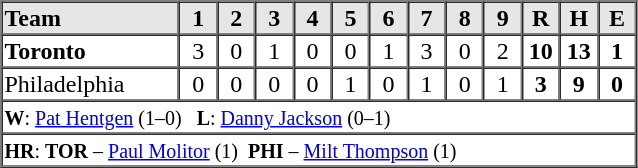<table border=1 cellspacing=0 width=425 style="margin-left:3em;">
<tr style="text-align:center; background-color:#e6e6e6;">
<th align=left width=28%>Team</th>
<th width=6%>1</th>
<th width=6%>2</th>
<th width=6%>3</th>
<th width=6%>4</th>
<th width=6%>5</th>
<th width=6%>6</th>
<th width=6%>7</th>
<th width=6%>8</th>
<th width=6%>9</th>
<th width=6%>R</th>
<th width=6%>H</th>
<th width=6%>E</th>
</tr>
<tr style="text-align:center;">
<td align=left><strong>Toronto</strong></td>
<td>3</td>
<td>0</td>
<td>1</td>
<td>0</td>
<td>0</td>
<td>1</td>
<td>3</td>
<td>0</td>
<td>2</td>
<td><strong>10</strong></td>
<td><strong>13</strong></td>
<td><strong>1</strong></td>
</tr>
<tr style="text-align:center;">
<td align=left>Philadelphia</td>
<td>0</td>
<td>0</td>
<td>0</td>
<td>0</td>
<td>1</td>
<td>0</td>
<td>1</td>
<td>0</td>
<td>1</td>
<td><strong>3</strong></td>
<td><strong>9</strong></td>
<td><strong>0</strong></td>
</tr>
<tr style="text-align:left;">
<td colspan=13><small><strong>W</strong>: <a href='#'>Pat Hentgen</a> (1–0)   <strong>L</strong>: <a href='#'>Danny Jackson</a> (0–1)  </small></td>
</tr>
<tr style="text-align:left;">
<td colspan=13><small><strong>HR</strong>: <strong>TOR</strong> – <a href='#'>Paul Molitor</a> (1)  <strong>PHI</strong> – <a href='#'>Milt Thompson</a> (1)</small></td>
</tr>
</table>
